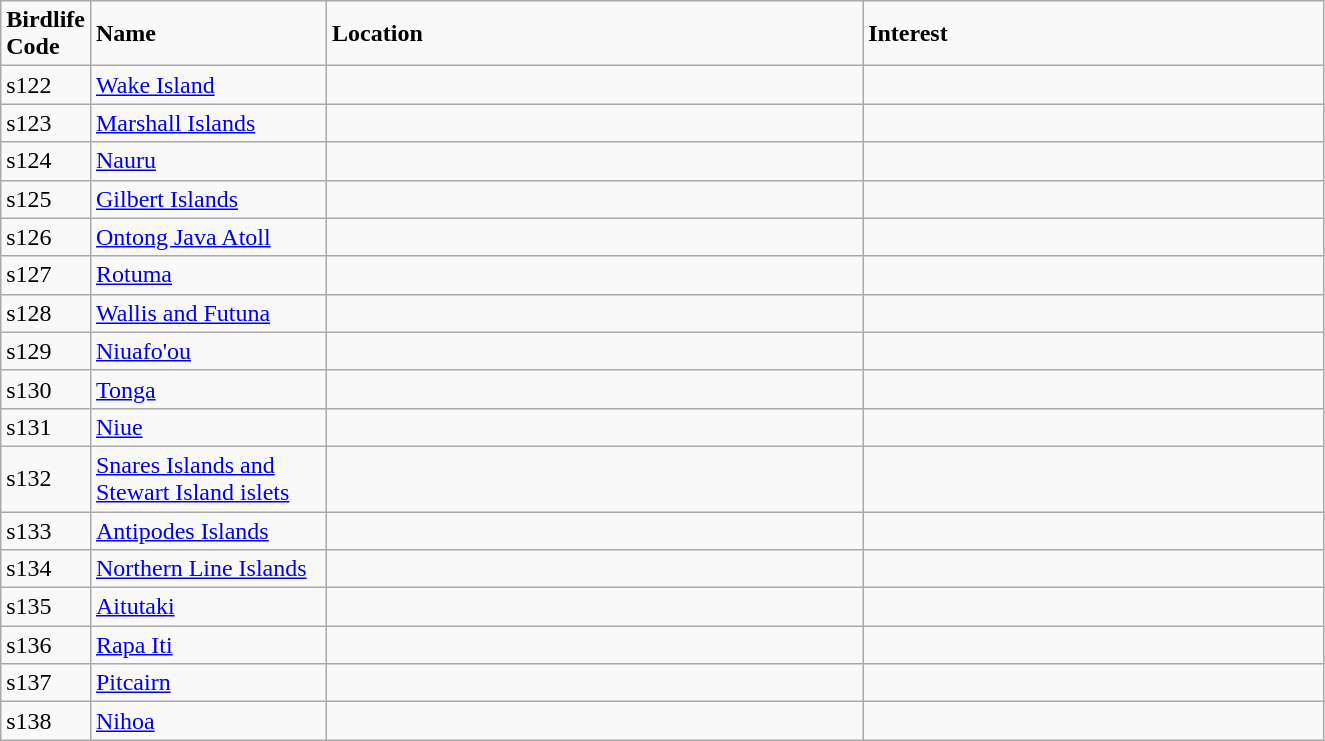<table class="wikitable">
<tr>
<td style="width:50px"><strong>Birdlife Code</strong></td>
<td style="width:150px"><strong>Name</strong></td>
<td style="width:350px"><strong>Location</strong></td>
<td style="width:300px"><strong>Interest</strong></td>
</tr>
<tr>
<td>s122</td>
<td><a href='#'>Wake Island</a></td>
<td></td>
<td></td>
</tr>
<tr>
<td>s123</td>
<td><a href='#'>Marshall Islands</a></td>
<td></td>
<td></td>
</tr>
<tr>
<td>s124</td>
<td><a href='#'>Nauru</a></td>
<td></td>
<td></td>
</tr>
<tr>
<td>s125</td>
<td><a href='#'>Gilbert Islands</a></td>
<td></td>
<td></td>
</tr>
<tr>
<td>s126</td>
<td><a href='#'>Ontong Java Atoll</a></td>
<td></td>
<td></td>
</tr>
<tr>
<td>s127</td>
<td><a href='#'>Rotuma</a></td>
<td></td>
<td></td>
</tr>
<tr>
<td>s128</td>
<td><a href='#'>Wallis and Futuna</a></td>
<td></td>
<td></td>
</tr>
<tr>
<td>s129</td>
<td><a href='#'>Niuafo'ou</a></td>
<td></td>
<td></td>
</tr>
<tr>
<td>s130</td>
<td><a href='#'>Tonga</a></td>
<td></td>
<td></td>
</tr>
<tr>
<td>s131</td>
<td><a href='#'>Niue</a></td>
<td></td>
<td></td>
</tr>
<tr>
<td>s132</td>
<td><a href='#'>Snares Islands and Stewart Island islets</a></td>
<td></td>
<td></td>
</tr>
<tr>
<td>s133</td>
<td><a href='#'>Antipodes Islands</a></td>
<td></td>
<td></td>
</tr>
<tr>
<td>s134</td>
<td><a href='#'>Northern Line Islands</a></td>
<td></td>
<td></td>
</tr>
<tr>
<td>s135</td>
<td><a href='#'>Aitutaki</a></td>
<td></td>
<td></td>
</tr>
<tr>
<td>s136</td>
<td><a href='#'>Rapa Iti</a></td>
<td></td>
<td></td>
</tr>
<tr>
<td>s137</td>
<td><a href='#'>Pitcairn</a></td>
<td></td>
<td></td>
</tr>
<tr>
<td>s138</td>
<td><a href='#'>Nihoa</a></td>
<td></td>
<td></td>
</tr>
</table>
